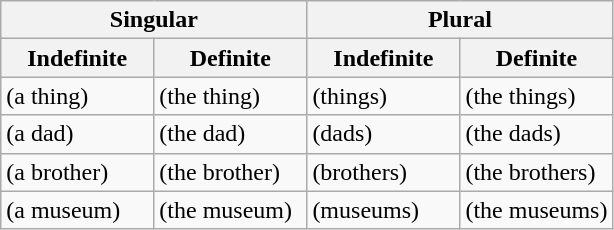<table class="wikitable">
<tr>
<th colspan="2">Singular</th>
<th colspan="2">Plural</th>
</tr>
<tr>
<th width="25%">Indefinite</th>
<th width="25%">Definite</th>
<th width="25%">Indefinite</th>
<th width="25%">Definite</th>
</tr>
<tr>
<td> (a thing)</td>
<td> (the thing)</td>
<td> (things)</td>
<td> (the things)</td>
</tr>
<tr>
<td> (a dad)</td>
<td> (the dad)</td>
<td> (dads)</td>
<td> (the dads)</td>
</tr>
<tr>
<td> (a brother)</td>
<td> (the brother)</td>
<td> (brothers)</td>
<td> (the brothers)</td>
</tr>
<tr>
<td> (a museum)</td>
<td> (the museum)</td>
<td> (museums)</td>
<td> (the museums)</td>
</tr>
</table>
